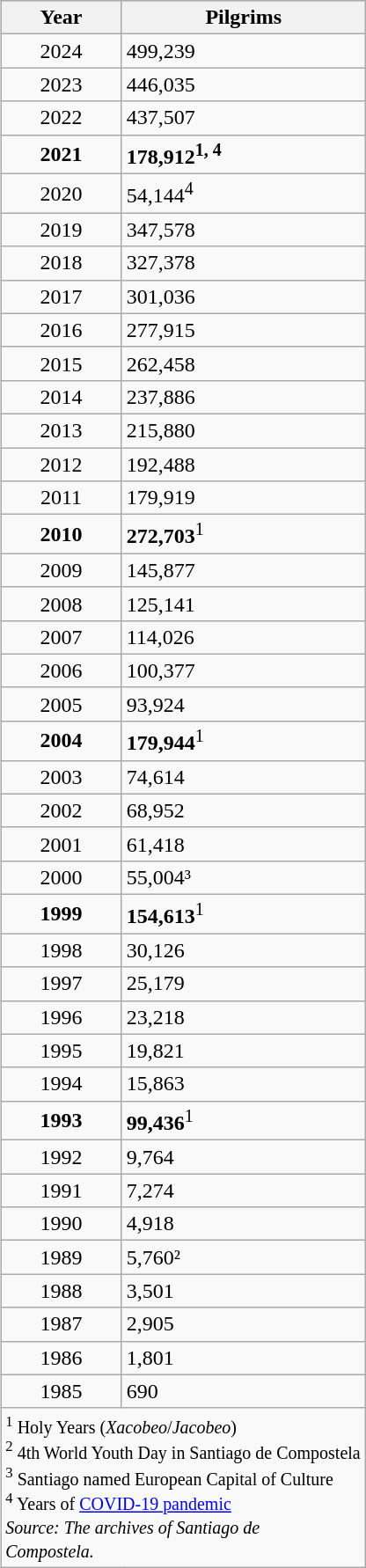<table class="wikitable" style="border:1px black;margin:0 auto;float:right">
<tr style="background:#ddd;">
<th>Year</th>
<th>Pilgrims</th>
</tr>
<tr>
<td align="center">2024</td>
<td>499,239</td>
</tr>
<tr>
<td align="center">2023</td>
<td>446,035</td>
</tr>
<tr>
<td align="center">2022</td>
<td>437,507</td>
</tr>
<tr>
<td align="center"><strong>2021</strong></td>
<td><strong>178,912<sup>1, 4</sup></strong></td>
</tr>
<tr>
<td align="center">2020</td>
<td>54,144<sup>4</sup></td>
</tr>
<tr>
<td align="center">2019</td>
<td>347,578</td>
</tr>
<tr>
<td align="center">2018</td>
<td>327,378</td>
</tr>
<tr>
<td align="center">2017</td>
<td>301,036</td>
</tr>
<tr>
<td align="center">2016</td>
<td>277,915</td>
</tr>
<tr>
<td align="center">2015</td>
<td>262,458</td>
</tr>
<tr>
<td align="center">2014</td>
<td>237,886</td>
</tr>
<tr>
<td align="center">2013</td>
<td>215,880</td>
</tr>
<tr>
<td align="center">2012</td>
<td>192,488</td>
</tr>
<tr>
<td align="center">2011</td>
<td>179,919</td>
</tr>
<tr>
<td align="center"><strong>2010</strong></td>
<td><strong>272,703</strong><sup>1</sup></td>
</tr>
<tr>
<td align="center">2009</td>
<td>145,877</td>
</tr>
<tr>
<td align="center">2008</td>
<td>125,141</td>
</tr>
<tr>
<td align="center">2007</td>
<td>114,026</td>
</tr>
<tr>
<td align="center">2006</td>
<td>100,377</td>
</tr>
<tr>
<td align="center">2005</td>
<td>93,924</td>
</tr>
<tr>
<td align="center"><strong>2004</strong></td>
<td><strong>179,944</strong><sup>1</sup></td>
</tr>
<tr>
<td align="center">2003</td>
<td>74,614</td>
</tr>
<tr>
<td align="center">2002</td>
<td>68,952</td>
</tr>
<tr>
<td align="center">2001</td>
<td>61,418</td>
</tr>
<tr>
<td align="center">2000</td>
<td>55,004³</td>
</tr>
<tr>
<td align="center"><strong>1999</strong></td>
<td><strong>154,613</strong><sup>1</sup></td>
</tr>
<tr>
<td align="center">1998</td>
<td>30,126</td>
</tr>
<tr>
<td align="center">1997</td>
<td>25,179</td>
</tr>
<tr>
<td align="center">1996</td>
<td>23,218</td>
</tr>
<tr>
<td align="center">1995</td>
<td>19,821</td>
</tr>
<tr>
<td align="center">1994</td>
<td>15,863</td>
</tr>
<tr>
<td align="center"><strong>1993</strong></td>
<td><strong>99,436</strong><sup>1</sup></td>
</tr>
<tr>
<td align="center">1992</td>
<td>9,764</td>
</tr>
<tr>
<td align="center">1991</td>
<td>7,274</td>
</tr>
<tr>
<td align="center">1990</td>
<td>4,918</td>
</tr>
<tr>
<td align="center">1989</td>
<td>5,760²</td>
</tr>
<tr>
<td align="center">1988</td>
<td>3,501</td>
</tr>
<tr>
<td align="center">1987</td>
<td>2,905</td>
</tr>
<tr>
<td align="center">1986</td>
<td>1,801</td>
</tr>
<tr>
<td align="center">1985</td>
<td>690</td>
</tr>
<tr>
<td colspan="2"><small><sup>1</sup> Holy Years (<em>Xacobeo</em>/<em>Jacobeo</em>)<br><sup>2</sup> 4th World Youth Day in Santiago de Compostela<br><sup>3</sup> Santiago named European Capital of Culture<br><sup>4</sup> Years of <a href='#'>COVID-19 pandemic</a> <br><em>Source: The archives of Santiago de<br>Compostela.</em></small></td>
</tr>
</table>
